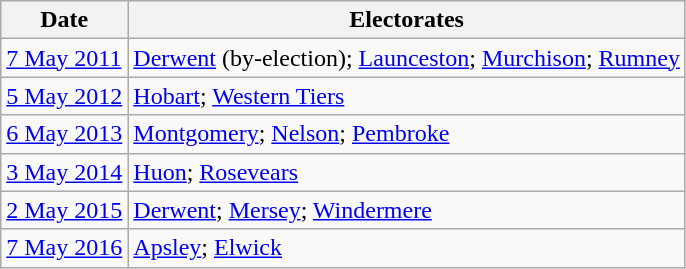<table class=wikitable>
<tr>
<th>Date</th>
<th>Electorates</th>
</tr>
<tr>
<td><a href='#'>7 May 2011</a></td>
<td><a href='#'>Derwent</a> (by-election); <a href='#'>Launceston</a>; <a href='#'>Murchison</a>; <a href='#'>Rumney</a></td>
</tr>
<tr>
<td><a href='#'>5 May 2012</a></td>
<td><a href='#'>Hobart</a>; <a href='#'>Western Tiers</a></td>
</tr>
<tr>
<td><a href='#'>6 May 2013</a></td>
<td><a href='#'>Montgomery</a>; <a href='#'>Nelson</a>; <a href='#'>Pembroke</a></td>
</tr>
<tr>
<td><a href='#'>3 May 2014</a></td>
<td><a href='#'>Huon</a>; <a href='#'>Rosevears</a></td>
</tr>
<tr>
<td><a href='#'>2 May 2015</a></td>
<td><a href='#'>Derwent</a>; <a href='#'>Mersey</a>; <a href='#'>Windermere</a></td>
</tr>
<tr>
<td><a href='#'>7 May 2016</a></td>
<td><a href='#'>Apsley</a>; <a href='#'>Elwick</a></td>
</tr>
</table>
